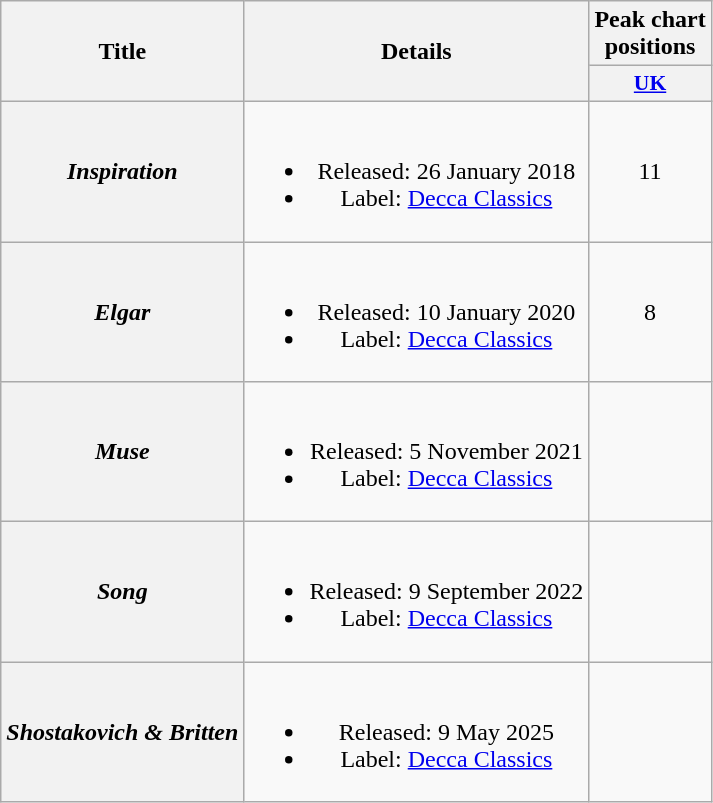<table class="wikitable plainrowheaders" style="text-align:center;">
<tr>
<th scope="col" rowspan="2">Title</th>
<th scope="col" rowspan="2">Details</th>
<th scope="col" colspan="1">Peak chart positions</th>
</tr>
<tr>
<th scope="col" style="width:2.5em;font-size:90%;"><a href='#'>UK</a><br></th>
</tr>
<tr>
<th scope="row"><em>Inspiration</em></th>
<td><br><ul><li>Released: 26 January 2018</li><li>Label: <a href='#'>Decca Classics</a></li></ul></td>
<td>11</td>
</tr>
<tr>
<th scope="row"><em>Elgar</em></th>
<td><br><ul><li>Released: 10 January 2020</li><li>Label: <a href='#'>Decca Classics</a></li></ul></td>
<td>8</td>
</tr>
<tr>
<th scope="row"><em>Muse</em></th>
<td><br><ul><li>Released: 5 November 2021</li><li>Label: <a href='#'>Decca Classics</a></li></ul></td>
<td></td>
</tr>
<tr>
<th scope="row"><em>Song</em></th>
<td><br><ul><li>Released: 9 September 2022</li><li>Label: <a href='#'>Decca Classics</a></li></ul></td>
<td></td>
</tr>
<tr>
<th scope="row"><em>Shostakovich & Britten</em></th>
<td><br><ul><li>Released: 9 May 2025</li><li>Label: <a href='#'>Decca Classics</a></li></ul></td>
</tr>
</table>
